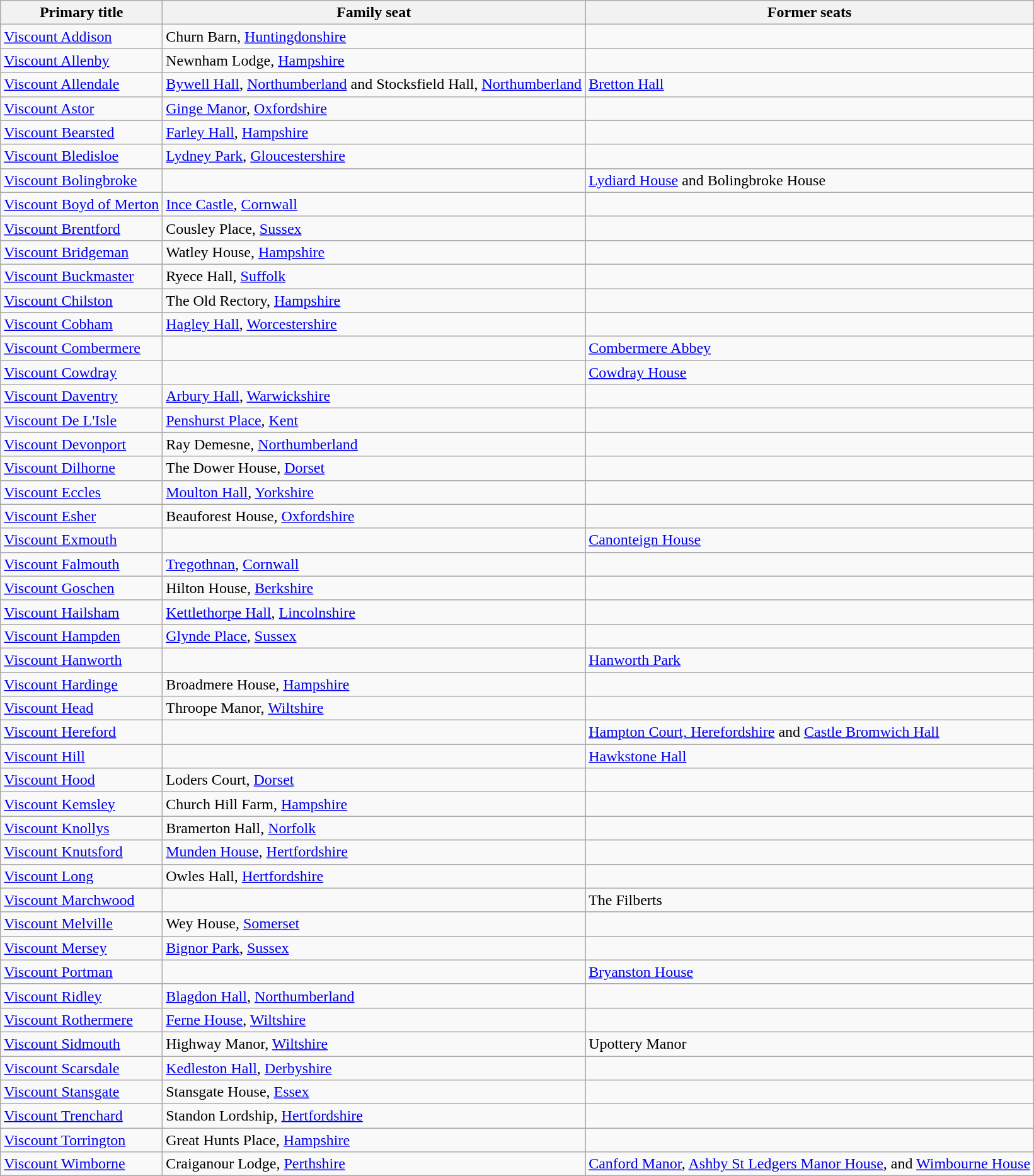<table class="wikitable" style="text-align:left">
<tr>
<th>Primary title</th>
<th>Family seat</th>
<th>Former seats</th>
</tr>
<tr>
<td><a href='#'>Viscount Addison</a></td>
<td>Churn Barn, <a href='#'>Huntingdonshire</a></td>
<td></td>
</tr>
<tr>
<td><a href='#'>Viscount Allenby</a></td>
<td>Newnham Lodge, <a href='#'>Hampshire</a></td>
<td></td>
</tr>
<tr>
<td><a href='#'>Viscount Allendale</a></td>
<td><a href='#'>Bywell Hall</a>, <a href='#'>Northumberland</a> and Stocksfield Hall, <a href='#'>Northumberland</a></td>
<td><a href='#'>Bretton Hall</a></td>
</tr>
<tr>
<td><a href='#'>Viscount Astor</a></td>
<td><a href='#'>Ginge Manor</a>, <a href='#'>Oxfordshire</a></td>
<td></td>
</tr>
<tr>
<td><a href='#'>Viscount Bearsted</a></td>
<td><a href='#'>Farley Hall</a>, <a href='#'>Hampshire</a></td>
<td></td>
</tr>
<tr>
<td><a href='#'>Viscount Bledisloe</a></td>
<td><a href='#'>Lydney Park</a>, <a href='#'>Gloucestershire</a></td>
<td></td>
</tr>
<tr>
<td><a href='#'>Viscount Bolingbroke</a></td>
<td></td>
<td><a href='#'>Lydiard House</a> and Bolingbroke House</td>
</tr>
<tr>
<td><a href='#'>Viscount Boyd of Merton</a></td>
<td><a href='#'>Ince Castle</a>, <a href='#'>Cornwall</a></td>
<td></td>
</tr>
<tr>
<td><a href='#'>Viscount Brentford</a></td>
<td>Cousley Place, <a href='#'>Sussex</a></td>
<td></td>
</tr>
<tr>
<td><a href='#'>Viscount Bridgeman</a></td>
<td>Watley House, <a href='#'>Hampshire</a></td>
<td></td>
</tr>
<tr>
<td><a href='#'>Viscount Buckmaster</a></td>
<td>Ryece Hall, <a href='#'>Suffolk</a></td>
<td></td>
</tr>
<tr>
<td><a href='#'>Viscount Chilston</a></td>
<td>The Old Rectory, <a href='#'>Hampshire</a></td>
<td></td>
</tr>
<tr>
<td><a href='#'>Viscount Cobham</a></td>
<td><a href='#'>Hagley Hall</a>, <a href='#'>Worcestershire</a></td>
<td></td>
</tr>
<tr>
<td><a href='#'>Viscount Combermere</a></td>
<td></td>
<td><a href='#'>Combermere Abbey</a></td>
</tr>
<tr>
<td><a href='#'>Viscount Cowdray</a></td>
<td></td>
<td><a href='#'>Cowdray House</a></td>
</tr>
<tr>
<td><a href='#'>Viscount Daventry</a></td>
<td><a href='#'>Arbury Hall</a>, <a href='#'>Warwickshire</a></td>
<td></td>
</tr>
<tr>
<td><a href='#'>Viscount De L'Isle</a></td>
<td><a href='#'>Penshurst Place</a>, <a href='#'>Kent</a></td>
<td></td>
</tr>
<tr>
<td><a href='#'>Viscount Devonport</a></td>
<td>Ray Demesne, <a href='#'>Northumberland</a></td>
<td></td>
</tr>
<tr>
<td><a href='#'>Viscount Dilhorne</a></td>
<td>The Dower House, <a href='#'>Dorset</a></td>
<td></td>
</tr>
<tr>
<td><a href='#'>Viscount Eccles</a></td>
<td><a href='#'>Moulton Hall</a>, <a href='#'>Yorkshire</a></td>
<td></td>
</tr>
<tr>
<td><a href='#'>Viscount Esher</a></td>
<td>Beauforest House, <a href='#'>Oxfordshire</a></td>
<td></td>
</tr>
<tr>
<td><a href='#'>Viscount Exmouth</a></td>
<td></td>
<td><a href='#'>Canonteign House</a></td>
</tr>
<tr>
<td><a href='#'>Viscount Falmouth</a></td>
<td><a href='#'>Tregothnan</a>, <a href='#'>Cornwall</a></td>
<td></td>
</tr>
<tr>
<td><a href='#'>Viscount Goschen</a></td>
<td>Hilton House, <a href='#'>Berkshire</a></td>
<td></td>
</tr>
<tr>
<td><a href='#'>Viscount Hailsham</a></td>
<td><a href='#'>Kettlethorpe Hall</a>, <a href='#'>Lincolnshire</a></td>
<td></td>
</tr>
<tr>
<td><a href='#'>Viscount Hampden</a></td>
<td><a href='#'>Glynde Place</a>, <a href='#'>Sussex</a></td>
<td></td>
</tr>
<tr>
<td><a href='#'>Viscount Hanworth</a></td>
<td></td>
<td><a href='#'>Hanworth Park</a></td>
</tr>
<tr>
<td><a href='#'>Viscount Hardinge</a></td>
<td>Broadmere House, <a href='#'>Hampshire</a></td>
<td></td>
</tr>
<tr>
<td><a href='#'>Viscount Head</a></td>
<td>Throope Manor, <a href='#'>Wiltshire</a></td>
<td></td>
</tr>
<tr>
<td><a href='#'>Viscount Hereford</a></td>
<td></td>
<td><a href='#'>Hampton Court, Herefordshire</a> and <a href='#'>Castle Bromwich Hall</a></td>
</tr>
<tr>
<td><a href='#'>Viscount Hill</a></td>
<td></td>
<td><a href='#'>Hawkstone Hall</a></td>
</tr>
<tr>
<td><a href='#'>Viscount Hood</a></td>
<td>Loders Court, <a href='#'>Dorset</a></td>
<td></td>
</tr>
<tr>
<td><a href='#'>Viscount Kemsley</a></td>
<td>Church Hill Farm, <a href='#'>Hampshire</a></td>
<td></td>
</tr>
<tr>
<td><a href='#'>Viscount Knollys</a></td>
<td>Bramerton Hall, <a href='#'>Norfolk</a></td>
<td></td>
</tr>
<tr>
<td><a href='#'>Viscount Knutsford</a></td>
<td><a href='#'>Munden House</a>, <a href='#'>Hertfordshire</a></td>
<td></td>
</tr>
<tr>
<td><a href='#'>Viscount Long</a></td>
<td>Owles Hall, <a href='#'>Hertfordshire</a></td>
<td></td>
</tr>
<tr>
<td><a href='#'>Viscount Marchwood</a></td>
<td></td>
<td>The Filberts</td>
</tr>
<tr>
<td><a href='#'>Viscount Melville</a></td>
<td>Wey House, <a href='#'>Somerset</a></td>
<td></td>
</tr>
<tr>
<td><a href='#'>Viscount Mersey</a></td>
<td><a href='#'>Bignor Park</a>, <a href='#'>Sussex</a></td>
<td></td>
</tr>
<tr>
<td><a href='#'>Viscount Portman</a></td>
<td></td>
<td><a href='#'>Bryanston House</a></td>
</tr>
<tr>
<td><a href='#'>Viscount Ridley</a></td>
<td><a href='#'>Blagdon Hall</a>, <a href='#'>Northumberland</a></td>
<td></td>
</tr>
<tr>
<td><a href='#'>Viscount Rothermere</a></td>
<td><a href='#'>Ferne House</a>, <a href='#'>Wiltshire</a></td>
<td></td>
</tr>
<tr>
<td><a href='#'>Viscount Sidmouth</a></td>
<td>Highway Manor, <a href='#'>Wiltshire</a></td>
<td>Upottery Manor</td>
</tr>
<tr>
<td><a href='#'>Viscount Scarsdale</a></td>
<td><a href='#'>Kedleston Hall</a>, <a href='#'>Derbyshire</a></td>
<td></td>
</tr>
<tr>
<td><a href='#'>Viscount Stansgate</a></td>
<td>Stansgate House, <a href='#'>Essex</a></td>
<td></td>
</tr>
<tr>
<td><a href='#'>Viscount Trenchard</a></td>
<td>Standon Lordship, <a href='#'>Hertfordshire</a></td>
<td></td>
</tr>
<tr>
<td><a href='#'>Viscount Torrington</a></td>
<td>Great Hunts Place, <a href='#'>Hampshire</a></td>
<td></td>
</tr>
<tr>
<td><a href='#'>Viscount Wimborne</a></td>
<td>Craiganour Lodge, <a href='#'>Perthshire</a></td>
<td><a href='#'>Canford Manor</a>, <a href='#'>Ashby St Ledgers Manor House</a>, and <a href='#'>Wimbourne House</a></td>
</tr>
</table>
